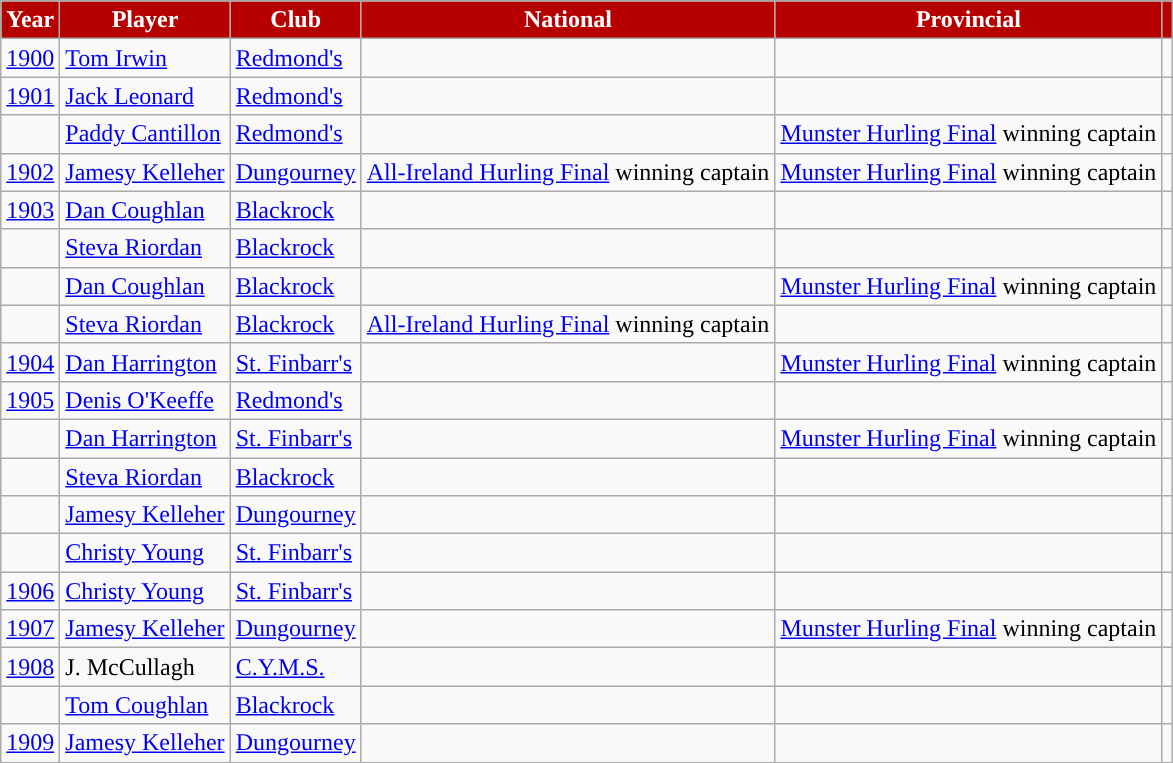<table class="wikitable">
<tr style="text-align:center;background:#B60000;color:white">
<td><strong>Year</strong></td>
<td><strong>Player</strong></td>
<td><strong>Club</strong></td>
<td><strong>National</strong></td>
<td><strong>Provincial</strong></td>
<td></td>
</tr>
<tr>
<td style="text-align:left;"><a href='#'>1900</a></td>
<td style="text-align:left;"><a href='#'>Tom Irwin</a></td>
<td style="text-align:left;"><a href='#'>Redmond's</a></td>
<td></td>
<td></td>
<td></td>
</tr>
<tr>
<td style="text-align:left;"><a href='#'>1901</a></td>
<td style="text-align:left;"><a href='#'>Jack Leonard</a></td>
<td style="text-align:left;"><a href='#'>Redmond's</a></td>
<td></td>
<td></td>
<td></td>
</tr>
<tr>
<td></td>
<td style="text-align:left;"><a href='#'>Paddy Cantillon</a></td>
<td style="text-align:left;"><a href='#'>Redmond's</a></td>
<td></td>
<td style="text-align:left;"><a href='#'>Munster Hurling Final</a> winning captain</td>
<td></td>
</tr>
<tr>
<td style="text-align:left;"><a href='#'>1902</a></td>
<td style="text-align:left;"><a href='#'>Jamesy Kelleher</a></td>
<td style="text-align:left;"><a href='#'>Dungourney</a></td>
<td style="text-align:left;"><a href='#'>All-Ireland Hurling Final</a> winning captain</td>
<td style="text-align:left;"><a href='#'>Munster Hurling Final</a> winning captain</td>
<td></td>
</tr>
<tr>
<td style="text-align:left;"><a href='#'>1903</a></td>
<td style="text-align:left;"><a href='#'>Dan Coughlan</a></td>
<td style="text-align:left;"><a href='#'>Blackrock</a></td>
<td></td>
<td></td>
<td></td>
</tr>
<tr>
<td></td>
<td style="text-align:left;"><a href='#'>Steva Riordan</a></td>
<td style="text-align:left;"><a href='#'>Blackrock</a></td>
<td></td>
<td></td>
<td></td>
</tr>
<tr>
<td></td>
<td style="text-align:left;"><a href='#'>Dan Coughlan</a></td>
<td style="text-align:left;"><a href='#'>Blackrock</a></td>
<td></td>
<td style="text-align:left;"><a href='#'>Munster Hurling Final</a> winning captain</td>
<td></td>
</tr>
<tr>
<td></td>
<td style="text-align:left;"><a href='#'>Steva Riordan</a></td>
<td style="text-align:left;"><a href='#'>Blackrock</a></td>
<td style="text-align:left;"><a href='#'>All-Ireland Hurling Final</a> winning captain</td>
<td></td>
<td></td>
</tr>
<tr>
<td style="text-align:left;"><a href='#'>1904</a></td>
<td style="text-align:left;"><a href='#'>Dan Harrington</a></td>
<td style="text-align:left;"><a href='#'>St. Finbarr's</a></td>
<td></td>
<td style="text-align:left;"><a href='#'>Munster Hurling Final</a> winning captain</td>
<td></td>
</tr>
<tr>
<td style="text-align:left;"><a href='#'>1905</a></td>
<td style="text-align:left;"><a href='#'>Denis O'Keeffe</a></td>
<td style="text-align:left;"><a href='#'>Redmond's</a></td>
<td></td>
<td></td>
<td></td>
</tr>
<tr>
<td></td>
<td style="text-align:left;"><a href='#'>Dan Harrington</a></td>
<td style="text-align:left;"><a href='#'>St. Finbarr's</a></td>
<td></td>
<td style="text-align:left;"><a href='#'>Munster Hurling Final</a> winning captain</td>
<td></td>
</tr>
<tr>
<td></td>
<td style="text-align:left;"><a href='#'>Steva Riordan</a></td>
<td style="text-align:left;"><a href='#'>Blackrock</a></td>
<td></td>
<td></td>
<td></td>
</tr>
<tr>
<td></td>
<td style="text-align:left;"><a href='#'>Jamesy Kelleher</a></td>
<td style="text-align:left;"><a href='#'>Dungourney</a></td>
<td></td>
<td></td>
<td></td>
</tr>
<tr>
<td></td>
<td style="text-align:left;"><a href='#'>Christy Young</a></td>
<td style="text-align:left;"><a href='#'>St. Finbarr's</a></td>
<td></td>
<td></td>
<td></td>
</tr>
<tr>
<td style="text-align:left;"><a href='#'>1906</a></td>
<td style="text-align:left;"><a href='#'>Christy Young</a></td>
<td style="text-align:left;"><a href='#'>St. Finbarr's</a></td>
<td></td>
<td></td>
<td></td>
</tr>
<tr>
<td style="text-align:left;"><a href='#'>1907</a></td>
<td style="text-align:left;"><a href='#'>Jamesy Kelleher</a></td>
<td style="text-align:left;"><a href='#'>Dungourney</a></td>
<td></td>
<td style="text-align:left;"><a href='#'>Munster Hurling Final</a> winning captain</td>
<td></td>
</tr>
<tr>
<td style="text-align:left;"><a href='#'>1908</a></td>
<td style="text-align:left;">J. McCullagh</td>
<td style="text-align:left;"><a href='#'>C.Y.M.S.</a></td>
<td></td>
<td></td>
<td></td>
</tr>
<tr>
<td></td>
<td style="text-align:left;"><a href='#'>Tom Coughlan</a></td>
<td style="text-align:left;"><a href='#'>Blackrock</a></td>
<td></td>
<td></td>
<td></td>
</tr>
<tr>
<td style="text-align:left;"><a href='#'>1909</a></td>
<td style="text-align:left;"><a href='#'>Jamesy Kelleher</a></td>
<td style="text-align:left;"><a href='#'>Dungourney</a></td>
<td></td>
<td></td>
<td></td>
</tr>
</table>
